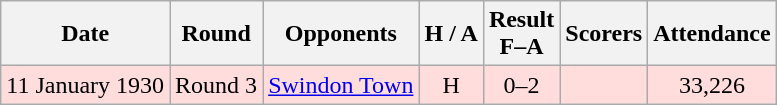<table class="wikitable" style="text-align:center">
<tr>
<th>Date</th>
<th>Round</th>
<th>Opponents</th>
<th>H / A</th>
<th>Result<br>F–A</th>
<th>Scorers</th>
<th>Attendance</th>
</tr>
<tr bgcolor="#ffdddd">
<td>11 January 1930</td>
<td>Round 3</td>
<td><a href='#'>Swindon Town</a></td>
<td>H</td>
<td>0–2</td>
<td></td>
<td>33,226</td>
</tr>
</table>
